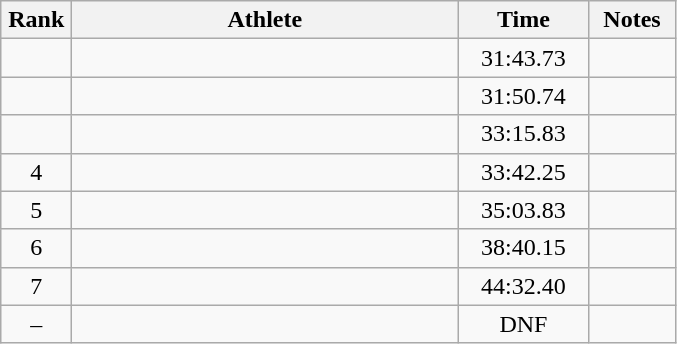<table class="wikitable" style="text-align:center">
<tr>
<th width=40>Rank</th>
<th width=250>Athlete</th>
<th width=80>Time</th>
<th width=50>Notes</th>
</tr>
<tr>
<td></td>
<td align=left></td>
<td>31:43.73</td>
<td></td>
</tr>
<tr>
<td></td>
<td align=left></td>
<td>31:50.74</td>
<td></td>
</tr>
<tr>
<td></td>
<td align=left></td>
<td>33:15.83</td>
<td></td>
</tr>
<tr>
<td>4</td>
<td align=left></td>
<td>33:42.25</td>
<td></td>
</tr>
<tr>
<td>5</td>
<td align=left></td>
<td>35:03.83</td>
<td></td>
</tr>
<tr>
<td>6</td>
<td align=left></td>
<td>38:40.15</td>
<td></td>
</tr>
<tr>
<td>7</td>
<td align=left></td>
<td>44:32.40</td>
<td></td>
</tr>
<tr>
<td>–</td>
<td align=left></td>
<td>DNF</td>
<td></td>
</tr>
</table>
